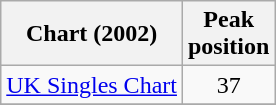<table class="wikitable">
<tr>
<th align="left">Chart (2002)</th>
<th align="left">Peak<br>position</th>
</tr>
<tr>
<td align="left"><a href='#'>UK Singles Chart</a></td>
<td align="center">37</td>
</tr>
<tr>
</tr>
</table>
